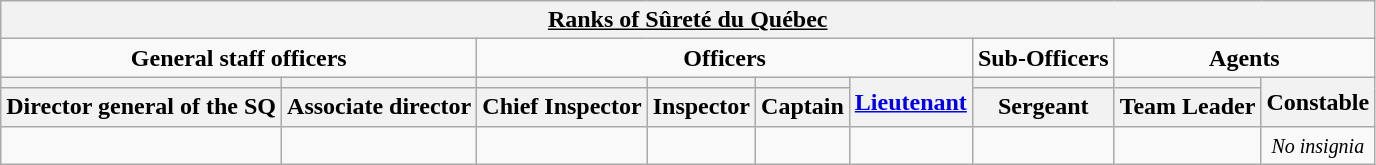<table class="wikitable">
<tr>
<th colspan="9"><u>Ranks of Sûreté du Québec</u></th>
</tr>
<tr>
<td colspan=2 style="text-align:center;"><strong>General staff officers</strong></td>
<td colspan=4 style="text-align:center;"><strong>Officers</strong></td>
<td><strong>Sub-Officers</strong></td>
<td colspan=2 style="text-align:center;"><strong>Agents</strong></td>
</tr>
<tr>
<th><em></em></th>
<th><em></em></th>
<th><em></em></th>
<th><em></em></th>
<th><em></em></th>
<th rowspan="2"><a href='#'>Lieutenant</a></th>
<th><em></em></th>
<th><em></em></th>
<th rowspan="2">Constable</th>
</tr>
<tr>
<th>Director general of the SQ</th>
<th>Associate director</th>
<th>Chief Inspector</th>
<th>Inspector</th>
<th>Captain</th>
<th>Sergeant</th>
<th>Team Leader</th>
</tr>
<tr style="text-align:center;">
<td></td>
<td></td>
<td></td>
<td></td>
<td></td>
<td></td>
<td></td>
<td></td>
<td><small><em>No insignia</em></small></td>
</tr>
</table>
